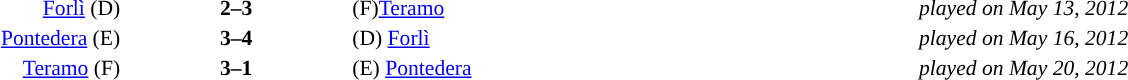<table width="100%" cellspacing="1">
<tr>
<th width="30%"></th>
<th width="12%"></th>
<th width="30%"></th>
<th width="30%'"></th>
<th></th>
</tr>
<tr style="font-size:90%;">
<td align="right"><a href='#'>Forlì</a> (D)</td>
<td align="center"><strong>2–3</strong></td>
<td align="left">(F)<a href='#'>Teramo</a></td>
<td align="left"><em>played on May 13, 2012</em></td>
</tr>
<tr style="font-size:90%;">
<td align="right"><a href='#'>Pontedera</a> (E)</td>
<td align="center"><strong>3–4</strong></td>
<td align="left">(D) <a href='#'>Forlì</a></td>
<td align="left"><em>played on May 16, 2012</em></td>
</tr>
<tr style="font-size:90%;">
<td align="right"><a href='#'>Teramo</a> (F)</td>
<td align="center"><strong>3–1</strong></td>
<td align="left">(E) <a href='#'>Pontedera</a></td>
<td align="left"><em>played on May 20, 2012</em></td>
</tr>
</table>
